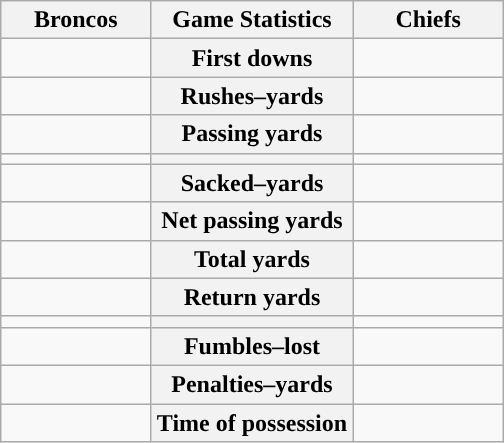<table class="wikitable" style="margin: 1em auto 1em auto">
<tr>
<th style="width:30%;">Broncos</th>
<th style="width:40%;">Game Statistics</th>
<th style="width:30%;">Chiefs</th>
</tr>
<tr>
<td style="text-align:right;"></td>
<th>First downs</th>
<td></td>
</tr>
<tr>
<td style="text-align:right;"></td>
<th>Rushes–yards</th>
<td></td>
</tr>
<tr>
<td style="text-align:right;"></td>
<th>Passing yards</th>
<td></td>
</tr>
<tr>
<td style="text-align:right;"></td>
<th></th>
<td></td>
</tr>
<tr>
<td style="text-align:right;"></td>
<th>Sacked–yards</th>
<td></td>
</tr>
<tr>
<td style="text-align:right;"></td>
<th>Net passing yards</th>
<td></td>
</tr>
<tr>
<td style="text-align:right;"></td>
<th>Total yards</th>
<td></td>
</tr>
<tr>
<td style="text-align:right;"></td>
<th>Return yards</th>
<td></td>
</tr>
<tr>
<td style="text-align:right;"></td>
<th></th>
<td></td>
</tr>
<tr>
<td style="text-align:right;"></td>
<th>Fumbles–lost</th>
<td></td>
</tr>
<tr>
<td style="text-align:right;"></td>
<th>Penalties–yards</th>
<td></td>
</tr>
<tr>
<td style="text-align:right;"></td>
<th>Time of possession</th>
<td></td>
</tr>
</table>
